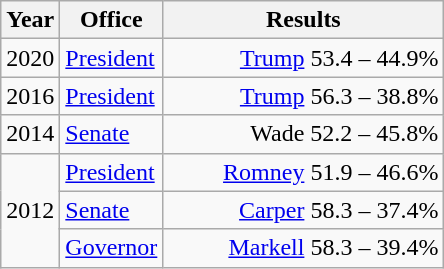<table class=wikitable>
<tr>
<th width="30">Year</th>
<th width="60">Office</th>
<th width="180">Results</th>
</tr>
<tr>
<td>2020</td>
<td><a href='#'>President</a></td>
<td align="right" ><a href='#'>Trump</a> 53.4 – 44.9%</td>
</tr>
<tr>
<td>2016</td>
<td><a href='#'>President</a></td>
<td align="right" ><a href='#'>Trump</a> 56.3 – 38.8%</td>
</tr>
<tr>
<td>2014</td>
<td><a href='#'>Senate</a></td>
<td align="right" >Wade 52.2 – 45.8%</td>
</tr>
<tr>
<td rowspan="3">2012</td>
<td><a href='#'>President</a></td>
<td align="right" ><a href='#'>Romney</a> 51.9 – 46.6%</td>
</tr>
<tr>
<td><a href='#'>Senate</a></td>
<td align="right" ><a href='#'>Carper</a> 58.3 – 37.4%</td>
</tr>
<tr>
<td><a href='#'>Governor</a></td>
<td align="right" ><a href='#'>Markell</a> 58.3 – 39.4%</td>
</tr>
</table>
